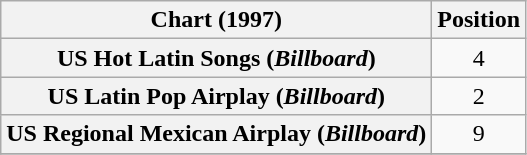<table class="wikitable plainrowheaders " style="text-align:center">
<tr>
<th scope="col">Chart (1997)</th>
<th scope="col">Position</th>
</tr>
<tr>
<th scope="row">US Hot Latin Songs (<em>Billboard</em>)</th>
<td>4</td>
</tr>
<tr>
<th scope="row">US Latin Pop Airplay (<em>Billboard</em>)</th>
<td>2</td>
</tr>
<tr>
<th scope="row">US Regional Mexican Airplay (<em>Billboard</em>)</th>
<td>9</td>
</tr>
<tr>
</tr>
</table>
